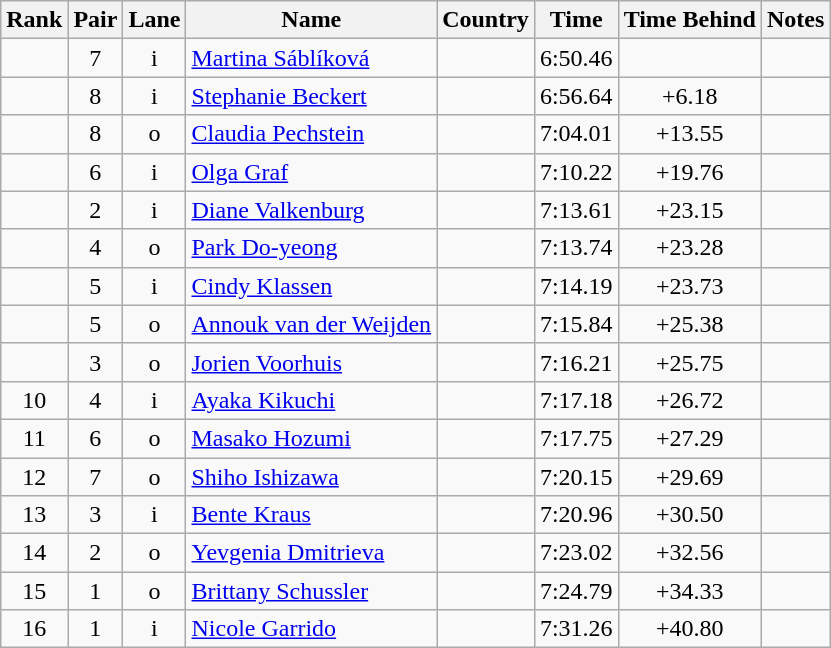<table class="wikitable sortable" style="text-align:center">
<tr>
<th>Rank</th>
<th>Pair</th>
<th>Lane</th>
<th>Name</th>
<th>Country</th>
<th>Time</th>
<th>Time Behind</th>
<th>Notes</th>
</tr>
<tr>
<td></td>
<td>7</td>
<td>i</td>
<td align=left><a href='#'>Martina Sáblíková</a></td>
<td align=left></td>
<td>6:50.46</td>
<td></td>
<td></td>
</tr>
<tr>
<td></td>
<td>8</td>
<td>i</td>
<td align=left><a href='#'>Stephanie Beckert</a></td>
<td align=left></td>
<td>6:56.64</td>
<td>+6.18</td>
<td></td>
</tr>
<tr>
<td></td>
<td>8</td>
<td>o</td>
<td align=left><a href='#'>Claudia Pechstein</a></td>
<td align=left></td>
<td>7:04.01</td>
<td>+13.55</td>
<td></td>
</tr>
<tr>
<td></td>
<td>6</td>
<td>i</td>
<td align=left><a href='#'>Olga Graf</a></td>
<td align=left></td>
<td>7:10.22</td>
<td>+19.76</td>
<td></td>
</tr>
<tr>
<td></td>
<td>2</td>
<td>i</td>
<td align=left><a href='#'>Diane Valkenburg</a></td>
<td align=left></td>
<td>7:13.61</td>
<td>+23.15</td>
<td></td>
</tr>
<tr>
<td></td>
<td>4</td>
<td>o</td>
<td align=left><a href='#'>Park Do-yeong</a></td>
<td align=left></td>
<td>7:13.74</td>
<td>+23.28</td>
<td></td>
</tr>
<tr>
<td></td>
<td>5</td>
<td>i</td>
<td align=left><a href='#'>Cindy Klassen</a></td>
<td align=left></td>
<td>7:14.19</td>
<td>+23.73</td>
<td></td>
</tr>
<tr>
<td></td>
<td>5</td>
<td>o</td>
<td align=left><a href='#'>Annouk van der Weijden</a></td>
<td align=left></td>
<td>7:15.84</td>
<td>+25.38</td>
<td></td>
</tr>
<tr>
<td></td>
<td>3</td>
<td>o</td>
<td align=left><a href='#'>Jorien Voorhuis</a></td>
<td align=left></td>
<td>7:16.21</td>
<td>+25.75</td>
<td></td>
</tr>
<tr>
<td>10</td>
<td>4</td>
<td>i</td>
<td align=left><a href='#'>Ayaka Kikuchi</a></td>
<td align=left></td>
<td>7:17.18</td>
<td>+26.72</td>
<td></td>
</tr>
<tr>
<td>11</td>
<td>6</td>
<td>o</td>
<td align=left><a href='#'>Masako Hozumi</a></td>
<td align=left></td>
<td>7:17.75</td>
<td>+27.29</td>
<td></td>
</tr>
<tr>
<td>12</td>
<td>7</td>
<td>o</td>
<td align=left><a href='#'>Shiho Ishizawa</a></td>
<td align=left></td>
<td>7:20.15</td>
<td>+29.69</td>
<td></td>
</tr>
<tr>
<td>13</td>
<td>3</td>
<td>i</td>
<td align=left><a href='#'>Bente Kraus</a></td>
<td align=left></td>
<td>7:20.96</td>
<td>+30.50</td>
<td></td>
</tr>
<tr>
<td>14</td>
<td>2</td>
<td>o</td>
<td align=left><a href='#'>Yevgenia Dmitrieva</a></td>
<td align=left></td>
<td>7:23.02</td>
<td>+32.56</td>
<td></td>
</tr>
<tr>
<td>15</td>
<td>1</td>
<td>o</td>
<td align=left><a href='#'>Brittany Schussler</a></td>
<td align=left></td>
<td>7:24.79</td>
<td>+34.33</td>
<td></td>
</tr>
<tr>
<td>16</td>
<td>1</td>
<td>i</td>
<td align=left><a href='#'>Nicole Garrido</a></td>
<td align=left></td>
<td>7:31.26</td>
<td>+40.80</td>
<td></td>
</tr>
</table>
